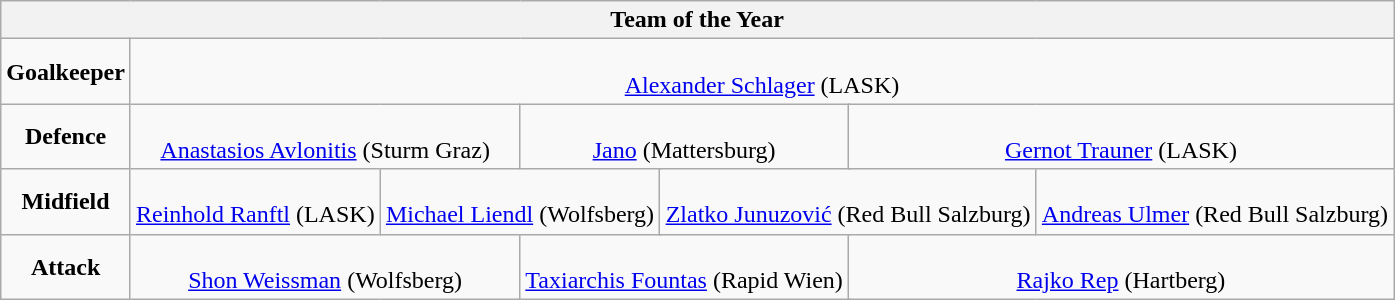<table class="wikitable" style="text-align:center">
<tr>
<th colspan="13">Team of the Year</th>
</tr>
<tr>
<td><strong>Goalkeeper</strong></td>
<td colspan="12"><br><a href='#'>Alexander Schlager</a>
(LASK)</td>
</tr>
<tr>
<td><strong>Defence</strong></td>
<td colspan="4"><br>
<a href='#'>Anastasios Avlonitis</a>
(Sturm Graz)</td>
<td colspan="4"><br>
<a href='#'>Jano</a>
(Mattersburg)</td>
<td colspan="4"><br>
<a href='#'>Gernot Trauner</a>
(LASK)</td>
</tr>
<tr>
<td><strong>Midfield</strong></td>
<td colspan="3"><br>
<a href='#'>Reinhold Ranftl</a>
(LASK)</td>
<td colspan="3"><br>
<a href='#'>Michael Liendl</a>
(Wolfsberg)</td>
<td colspan="3"><br>
<a href='#'>Zlatko Junuzović</a>
(Red Bull Salzburg)</td>
<td colspan="3"><br>
<a href='#'>Andreas Ulmer</a>
(Red Bull Salzburg)</td>
</tr>
<tr>
<td><strong>Attack</strong></td>
<td colspan="4"><br>
<a href='#'>Shon Weissman</a>
(Wolfsberg)</td>
<td colspan="4"><br>
<a href='#'>Taxiarchis Fountas</a>
(Rapid Wien)</td>
<td colspan="4"><br>
<a href='#'>Rajko Rep</a>
(Hartberg)</td>
</tr>
</table>
